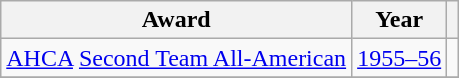<table class="wikitable">
<tr>
<th>Award</th>
<th>Year</th>
<th></th>
</tr>
<tr>
<td><a href='#'>AHCA</a> <a href='#'>Second Team All-American</a></td>
<td><a href='#'>1955–56</a></td>
<td></td>
</tr>
<tr>
</tr>
</table>
